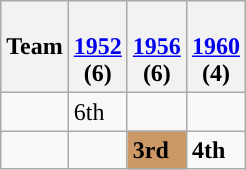<table class="wikitable">
<tr>
<th>Team</th>
<th><br><a href='#'>1952</a><br>(6)</th>
<th><br><a href='#'>1956</a><br>(6)</th>
<th><br><a href='#'>1960</a><br>(4)</th>
</tr>
<tr>
<td></td>
<td>6th</td>
<td></td>
<td></td>
</tr>
<tr>
<td></td>
<td></td>
<td style="background:#c96;"><strong>3rd</strong></td>
<td><strong>4th</strong></td>
</tr>
</table>
